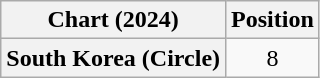<table class="wikitable plainrowheaders" style="text-align:center">
<tr>
<th scope="col">Chart (2024)</th>
<th scope="col">Position</th>
</tr>
<tr>
<th scope="row">South Korea (Circle)</th>
<td>8</td>
</tr>
</table>
